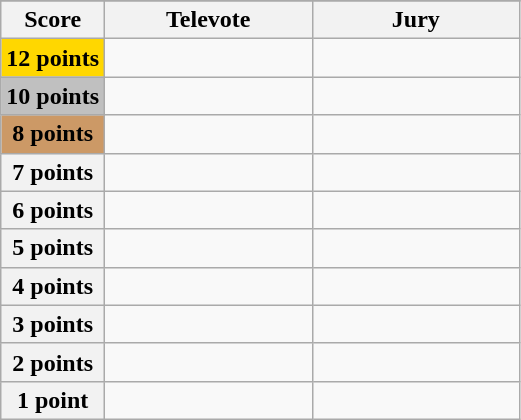<table class="wikitable">
<tr>
</tr>
<tr>
<th scope="col" width="20%">Score</th>
<th scope="col" width="40%">Televote</th>
<th scope="col" width="40%">Jury</th>
</tr>
<tr>
<th scope="row" style="background:gold">12 points</th>
<td></td>
<td></td>
</tr>
<tr>
<th scope="row" style="background:silver">10 points</th>
<td></td>
<td></td>
</tr>
<tr>
<th scope="row" style="background:#CC9966">8 points</th>
<td></td>
<td></td>
</tr>
<tr>
<th scope="row">7 points</th>
<td></td>
<td></td>
</tr>
<tr>
<th scope="row">6 points</th>
<td></td>
<td></td>
</tr>
<tr>
<th scope="row">5 points</th>
<td></td>
<td></td>
</tr>
<tr>
<th scope="row">4 points</th>
<td></td>
<td></td>
</tr>
<tr>
<th scope="row">3 points</th>
<td></td>
<td></td>
</tr>
<tr>
<th scope="row">2 points</th>
<td></td>
<td></td>
</tr>
<tr>
<th scope="row">1 point</th>
<td></td>
<td></td>
</tr>
</table>
